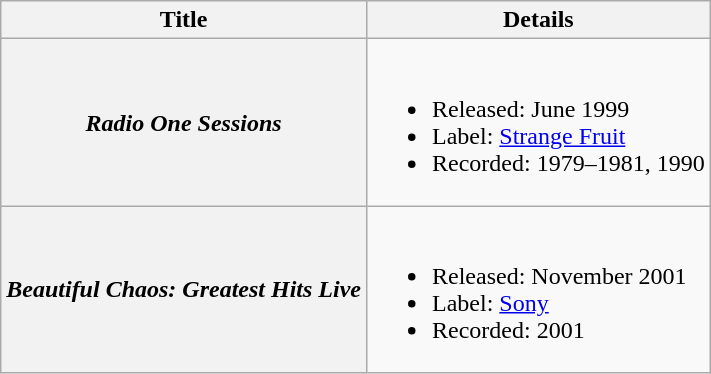<table class="wikitable plainrowheaders">
<tr>
<th scope="col">Title</th>
<th scope="col">Details</th>
</tr>
<tr>
<th scope="row"><em>Radio One Sessions</em></th>
<td><br><ul><li>Released: June 1999</li><li>Label: <a href='#'>Strange Fruit</a></li><li>Recorded: 1979–1981, 1990</li></ul></td>
</tr>
<tr>
<th scope="row"><em>Beautiful Chaos: Greatest Hits Live</em></th>
<td><br><ul><li>Released: November 2001</li><li>Label: <a href='#'>Sony</a></li><li>Recorded: 2001</li></ul></td>
</tr>
</table>
